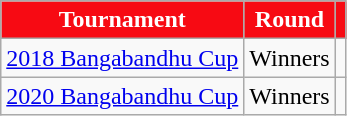<table class="wikitable" font-size:90%;">
<tr>
<th style="color:white; background:#F70A13;">Tournament</th>
<th style="color:white; background:#F70A13;">Round</th>
<th style="color:white; background:#F70A13;"></th>
</tr>
<tr>
<td> <a href='#'>2018 Bangabandhu Cup</a></td>
<td>Winners</td>
<td></td>
</tr>
<tr>
<td> <a href='#'>2020 Bangabandhu Cup</a></td>
<td>Winners</td>
<td></td>
</tr>
</table>
